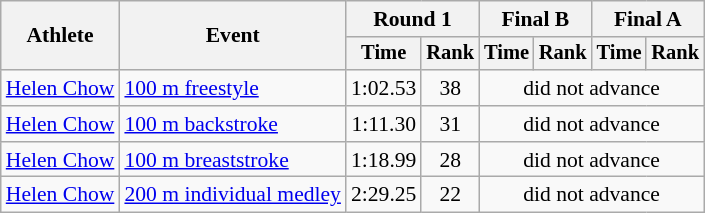<table class=wikitable style="font-size:90%">
<tr>
<th rowspan=2>Athlete</th>
<th rowspan=2>Event</th>
<th colspan="2">Round 1</th>
<th colspan="2">Final B</th>
<th colspan="2">Final A</th>
</tr>
<tr style="font-size:95%">
<th>Time</th>
<th>Rank</th>
<th>Time</th>
<th>Rank</th>
<th>Time</th>
<th>Rank</th>
</tr>
<tr align=center>
<td align=left><a href='#'>Helen Chow</a></td>
<td align=left><a href='#'>100 m freestyle</a></td>
<td>1:02.53</td>
<td>38</td>
<td colspan=4>did not advance</td>
</tr>
<tr align=center>
<td align=left><a href='#'>Helen Chow</a></td>
<td align=left><a href='#'>100 m backstroke</a></td>
<td>1:11.30</td>
<td>31</td>
<td colspan=4>did not advance</td>
</tr>
<tr align=center>
<td align=left><a href='#'>Helen Chow</a></td>
<td align=left><a href='#'>100 m breaststroke</a></td>
<td>1:18.99</td>
<td>28</td>
<td colspan=4>did not advance</td>
</tr>
<tr align=center>
<td align=left><a href='#'>Helen Chow</a></td>
<td align=left><a href='#'>200 m individual medley</a></td>
<td>2:29.25</td>
<td>22</td>
<td colspan=4>did not advance</td>
</tr>
</table>
